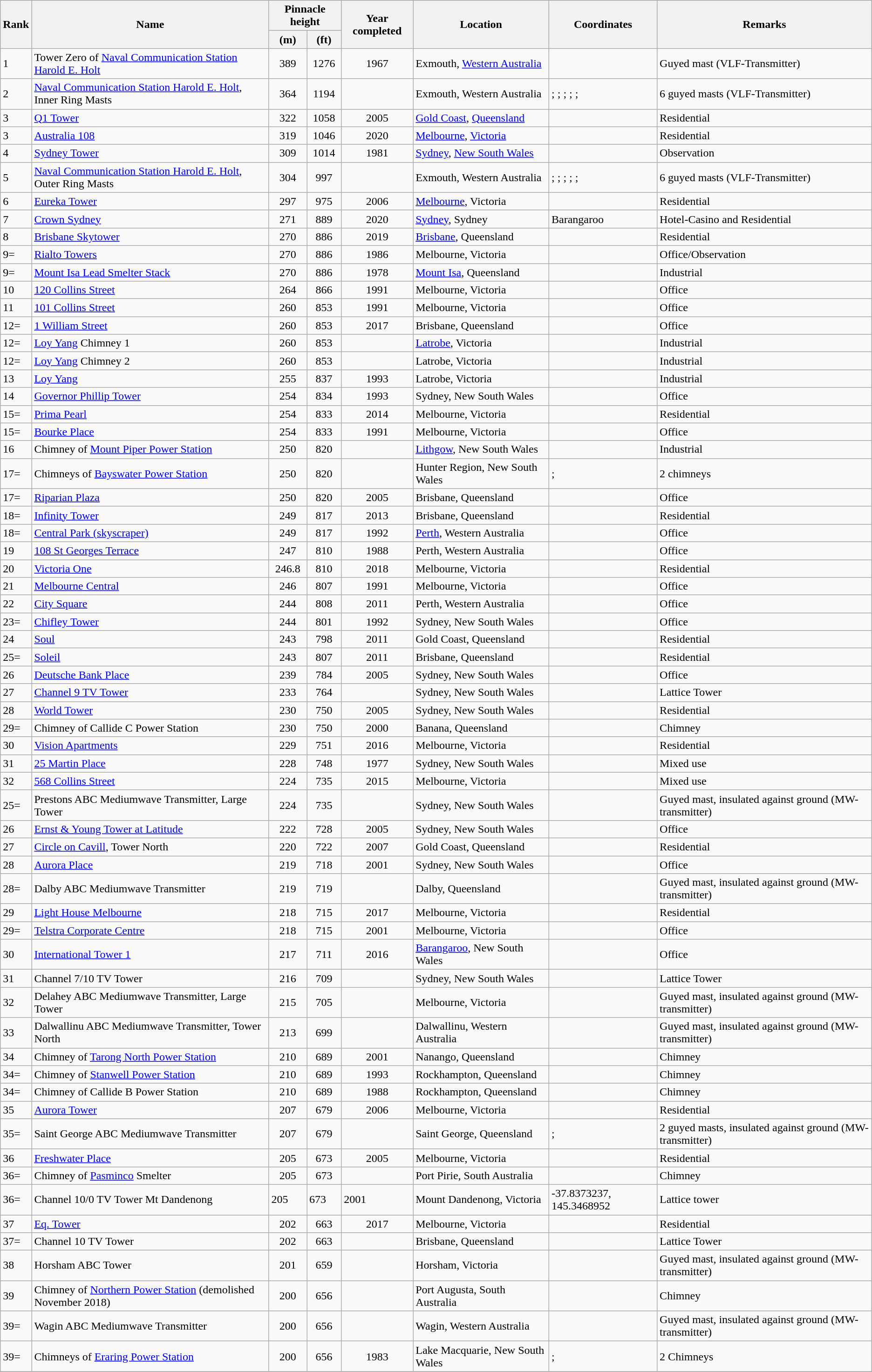<table class="wikitable">
<tr>
<th align=centre rowspan=2>Rank</th>
<th align=centre rowspan=2>Name</th>
<th align=centre colspan=2>Pinnacle height</th>
<th align=centre rowspan=2>Year completed</th>
<th align=centre rowspan=2>Location</th>
<th align=centre rowspan=2>Coordinates</th>
<th align=centre rowspan=2>Remarks</th>
</tr>
<tr>
<th align=center>(m)</th>
<th align=center>(ft)</th>
</tr>
<tr>
<td>1</td>
<td>Tower Zero of <a href='#'>Naval Communication Station Harold E. Holt</a></td>
<td align="center">389</td>
<td align=center>1276</td>
<td align=center>1967</td>
<td>Exmouth, <a href='#'>Western Australia</a></td>
<td></td>
<td>Guyed mast (VLF-Transmitter)</td>
</tr>
<tr>
<td>2</td>
<td><a href='#'>Naval Communication Station Harold E. Holt</a>, Inner Ring Masts</td>
<td align=center>364</td>
<td align=center>1194</td>
<td align=center></td>
<td>Exmouth, Western Australia</td>
<td> ;  ;  ;  ;  ; </td>
<td>6 guyed masts (VLF-Transmitter)</td>
</tr>
<tr>
<td>3</td>
<td><a href='#'>Q1 Tower</a></td>
<td align=center>322</td>
<td align=center>1058</td>
<td align=center>2005</td>
<td><a href='#'>Gold Coast</a>, <a href='#'>Queensland</a></td>
<td></td>
<td>Residential</td>
</tr>
<tr>
<td>3</td>
<td><a href='#'>Australia 108</a></td>
<td align=center>319</td>
<td align=center>1046</td>
<td align=center>2020</td>
<td><a href='#'>Melbourne</a>, <a href='#'>Victoria</a></td>
<td></td>
<td>Residential</td>
</tr>
<tr>
<td>4</td>
<td><a href='#'>Sydney Tower</a></td>
<td align=center>309</td>
<td align=center>1014</td>
<td align=center>1981</td>
<td><a href='#'>Sydney</a>, <a href='#'>New South Wales</a></td>
<td></td>
<td>Observation</td>
</tr>
<tr>
<td>5</td>
<td><a href='#'>Naval Communication Station Harold E. Holt</a>, Outer Ring Masts</td>
<td align=center>304</td>
<td align=center>997</td>
<td align=center></td>
<td>Exmouth, Western Australia</td>
<td> ;  ;   ;  ;  ; </td>
<td>6 guyed masts (VLF-Transmitter)</td>
</tr>
<tr>
<td>6</td>
<td><a href='#'>Eureka Tower</a></td>
<td align=center>297</td>
<td align=center>975</td>
<td align=center>2006</td>
<td><a href='#'>Melbourne</a>, Victoria</td>
<td></td>
<td>Residential</td>
</tr>
<tr>
<td>7</td>
<td><a href='#'>Crown Sydney</a></td>
<td align=center>271</td>
<td align=center>889</td>
<td align=center>2020</td>
<td><a href='#'>Sydney</a>, Sydney</td>
<td>Barangaroo</td>
<td>Hotel-Casino and Residential</td>
</tr>
<tr>
<td>8</td>
<td><a href='#'>Brisbane Skytower</a></td>
<td align=center>270</td>
<td align=center>886</td>
<td align=center>2019</td>
<td><a href='#'>Brisbane</a>, Queensland</td>
<td></td>
<td>Residential</td>
</tr>
<tr>
<td>9=</td>
<td><a href='#'>Rialto Towers</a></td>
<td align=center>270</td>
<td align=center>886</td>
<td align=center>1986</td>
<td>Melbourne, Victoria</td>
<td></td>
<td>Office/Observation</td>
</tr>
<tr>
<td>9=</td>
<td><a href='#'>Mount Isa Lead Smelter Stack</a></td>
<td align="center">270</td>
<td align=center>886</td>
<td align=center>1978</td>
<td><a href='#'>Mount Isa</a>, Queensland</td>
<td></td>
<td>Industrial</td>
</tr>
<tr>
<td>10</td>
<td><a href='#'>120 Collins Street</a></td>
<td align=center>264</td>
<td align=center>866</td>
<td align=center>1991</td>
<td>Melbourne, Victoria</td>
<td></td>
<td>Office</td>
</tr>
<tr>
<td>11</td>
<td><a href='#'>101 Collins Street</a></td>
<td align=center>260</td>
<td align=center>853</td>
<td align=center>1991</td>
<td>Melbourne, Victoria</td>
<td></td>
<td>Office</td>
</tr>
<tr>
<td>12=</td>
<td><a href='#'>1 William Street</a></td>
<td align=center>260</td>
<td align=center>853</td>
<td align=center>2017</td>
<td>Brisbane, Queensland</td>
<td></td>
<td>Office</td>
</tr>
<tr>
<td>12=</td>
<td><a href='#'>Loy Yang</a> Chimney 1</td>
<td align=center>260</td>
<td align=center>853</td>
<td align=center></td>
<td><a href='#'>Latrobe</a>, Victoria</td>
<td></td>
<td>Industrial</td>
</tr>
<tr>
<td>12=</td>
<td><a href='#'>Loy Yang</a> Chimney 2</td>
<td align=center>260</td>
<td align=center>853</td>
<td align=center></td>
<td>Latrobe, Victoria</td>
<td></td>
<td>Industrial</td>
</tr>
<tr>
<td>13</td>
<td><a href='#'>Loy Yang</a></td>
<td align=center>255</td>
<td align=center>837</td>
<td align=center>1993</td>
<td>Latrobe, Victoria</td>
<td></td>
<td>Industrial</td>
</tr>
<tr>
<td>14</td>
<td><a href='#'>Governor Phillip Tower</a></td>
<td align=center>254</td>
<td align=center>834</td>
<td align=center>1993</td>
<td>Sydney, New South Wales</td>
<td></td>
<td>Office</td>
</tr>
<tr>
<td>15=</td>
<td><a href='#'>Prima Pearl</a></td>
<td align=center>254</td>
<td align=center>833</td>
<td align=center>2014</td>
<td>Melbourne, Victoria</td>
<td></td>
<td>Residential</td>
</tr>
<tr>
<td>15=</td>
<td><a href='#'>Bourke Place</a></td>
<td align=center>254</td>
<td align=center>833</td>
<td align=center>1991</td>
<td>Melbourne, Victoria</td>
<td></td>
<td>Office</td>
</tr>
<tr>
<td>16</td>
<td>Chimney of <a href='#'>Mount Piper Power Station</a></td>
<td align=center>250</td>
<td align=center>820</td>
<td align=center></td>
<td><a href='#'>Lithgow</a>, New South Wales</td>
<td></td>
<td>Industrial</td>
</tr>
<tr>
<td>17=</td>
<td>Chimneys of <a href='#'>Bayswater Power Station</a></td>
<td align=center>250</td>
<td align=center>820</td>
<td align=center></td>
<td>Hunter Region, New South Wales</td>
<td> ; </td>
<td>2 chimneys</td>
</tr>
<tr>
<td>17=</td>
<td><a href='#'>Riparian Plaza</a></td>
<td align=center>250</td>
<td align=center>820</td>
<td align=center>2005</td>
<td>Brisbane, Queensland</td>
<td></td>
<td>Office</td>
</tr>
<tr>
<td>18=</td>
<td><a href='#'>Infinity Tower</a></td>
<td align=center>249</td>
<td align=center>817</td>
<td align=center>2013</td>
<td>Brisbane, Queensland</td>
<td></td>
<td>Residential</td>
</tr>
<tr>
<td>18=</td>
<td><a href='#'>Central Park (skyscraper)</a></td>
<td align=center>249</td>
<td align=center>817</td>
<td align=center>1992</td>
<td><a href='#'>Perth</a>, Western Australia</td>
<td></td>
<td>Office</td>
</tr>
<tr>
<td>19</td>
<td><a href='#'>108 St Georges Terrace</a></td>
<td align=center>247</td>
<td align=center>810</td>
<td align=center>1988</td>
<td>Perth, Western Australia</td>
<td></td>
<td>Office</td>
</tr>
<tr>
<td>20</td>
<td><a href='#'>Victoria One</a></td>
<td align=center>246.8</td>
<td align=center>810</td>
<td align=center>2018</td>
<td>Melbourne, Victoria</td>
<td></td>
<td>Residential</td>
</tr>
<tr>
<td>21</td>
<td><a href='#'>Melbourne Central</a></td>
<td align=center>246</td>
<td align=center>807</td>
<td align=center>1991</td>
<td>Melbourne, Victoria</td>
<td></td>
<td>Office</td>
</tr>
<tr>
<td>22</td>
<td><a href='#'>City Square</a></td>
<td align=center>244</td>
<td align=center>808</td>
<td align=center>2011</td>
<td>Perth, Western Australia</td>
<td></td>
<td>Office</td>
</tr>
<tr>
<td>23=</td>
<td><a href='#'>Chifley Tower</a></td>
<td align=center>244</td>
<td align=center>801</td>
<td align=center>1992</td>
<td>Sydney, New South Wales</td>
<td></td>
<td>Office</td>
</tr>
<tr>
<td>24</td>
<td><a href='#'>Soul</a></td>
<td align=center>243</td>
<td align=center>798</td>
<td align=center>2011</td>
<td>Gold Coast, Queensland</td>
<td></td>
<td>Residential</td>
</tr>
<tr>
<td>25=</td>
<td><a href='#'>Soleil</a></td>
<td align=center>243</td>
<td align=center>807</td>
<td align=center>2011</td>
<td>Brisbane, Queensland</td>
<td></td>
<td>Residential</td>
</tr>
<tr>
<td>26</td>
<td><a href='#'>Deutsche Bank Place</a></td>
<td align=center>239</td>
<td align=center>784</td>
<td align=center>2005</td>
<td>Sydney, New South Wales</td>
<td></td>
<td>Office</td>
</tr>
<tr>
<td>27</td>
<td><a href='#'>Channel 9 TV Tower</a></td>
<td align=center>233</td>
<td align=center>764</td>
<td align=center></td>
<td>Sydney, New South Wales</td>
<td></td>
<td>Lattice Tower</td>
</tr>
<tr>
<td>28</td>
<td><a href='#'>World Tower</a></td>
<td align=center>230</td>
<td align=center>750</td>
<td align=center>2005</td>
<td>Sydney, New South Wales</td>
<td></td>
<td>Residential</td>
</tr>
<tr>
<td>29=</td>
<td>Chimney of Callide C Power Station</td>
<td align=center>230</td>
<td align=center>750</td>
<td align=center>2000</td>
<td>Banana, Queensland</td>
<td></td>
<td>Chimney</td>
</tr>
<tr>
<td>30</td>
<td><a href='#'>Vision Apartments</a></td>
<td align=center>229</td>
<td align=center>751</td>
<td align=center>2016</td>
<td>Melbourne, Victoria</td>
<td></td>
<td>Residential</td>
</tr>
<tr>
<td>31</td>
<td><a href='#'>25 Martin Place</a></td>
<td align=center>228</td>
<td align=center>748</td>
<td align=center>1977</td>
<td>Sydney, New South Wales</td>
<td></td>
<td>Mixed use</td>
</tr>
<tr>
<td>32</td>
<td><a href='#'>568 Collins Street</a></td>
<td align=center>224</td>
<td align=center>735</td>
<td align=center>2015</td>
<td>Melbourne, Victoria</td>
<td></td>
<td>Mixed use</td>
</tr>
<tr>
<td>25=</td>
<td>Prestons ABC Mediumwave Transmitter, Large Tower</td>
<td align=center>224</td>
<td align=center>735</td>
<td align=center></td>
<td>Sydney, New South Wales</td>
<td></td>
<td>Guyed mast, insulated against ground (MW-transmitter)</td>
</tr>
<tr>
<td>26</td>
<td><a href='#'>Ernst & Young Tower at Latitude</a></td>
<td align=center>222</td>
<td align=center>728</td>
<td align=center>2005</td>
<td>Sydney, New South Wales</td>
<td></td>
<td>Office</td>
</tr>
<tr>
<td>27</td>
<td><a href='#'>Circle on Cavill</a>, Tower North</td>
<td align=center>220</td>
<td align=center>722</td>
<td align=center>2007</td>
<td>Gold Coast, Queensland</td>
<td></td>
<td>Residential</td>
</tr>
<tr>
<td>28</td>
<td><a href='#'>Aurora Place</a></td>
<td align=center>219</td>
<td align=center>718</td>
<td align=center>2001</td>
<td>Sydney, New South Wales</td>
<td></td>
<td>Office</td>
</tr>
<tr>
<td>28=</td>
<td>Dalby ABC Mediumwave Transmitter</td>
<td align=center>219</td>
<td align=center>719</td>
<td align=center></td>
<td>Dalby, Queensland</td>
<td></td>
<td>Guyed mast, insulated against ground (MW-transmitter)</td>
</tr>
<tr>
<td>29</td>
<td><a href='#'>Light House Melbourne</a></td>
<td align=center>218</td>
<td align=center>715</td>
<td align=center>2017</td>
<td>Melbourne, Victoria</td>
<td></td>
<td>Residential</td>
</tr>
<tr>
<td>29=</td>
<td><a href='#'>Telstra Corporate Centre</a></td>
<td align=center>218</td>
<td align=center>715</td>
<td align=center>2001</td>
<td>Melbourne, Victoria</td>
<td></td>
<td>Office</td>
</tr>
<tr>
<td>30</td>
<td><a href='#'>International Tower 1</a></td>
<td align=center>217</td>
<td align=center>711</td>
<td align=center>2016</td>
<td><a href='#'>Barangaroo</a>, New South Wales</td>
<td></td>
<td>Office</td>
</tr>
<tr>
<td>31</td>
<td>Channel 7/10 TV Tower</td>
<td align=center>216</td>
<td align=center>709</td>
<td align=center></td>
<td>Sydney, New South Wales</td>
<td></td>
<td>Lattice Tower</td>
</tr>
<tr>
<td>32</td>
<td>Delahey ABC Mediumwave Transmitter, Large Tower</td>
<td align=center>215</td>
<td align=center>705</td>
<td align=center></td>
<td>Melbourne, Victoria</td>
<td></td>
<td>Guyed mast, insulated against ground (MW-transmitter)</td>
</tr>
<tr>
<td>33</td>
<td>Dalwallinu ABC Mediumwave Transmitter, Tower North</td>
<td align=center>213</td>
<td align=center>699</td>
<td align=center></td>
<td>Dalwallinu, Western Australia</td>
<td></td>
<td>Guyed mast, insulated against ground (MW-transmitter)</td>
</tr>
<tr>
<td>34</td>
<td>Chimney of <a href='#'>Tarong North Power Station</a></td>
<td align=center>210</td>
<td align=center>689</td>
<td align=center>2001</td>
<td>Nanango, Queensland</td>
<td></td>
<td>Chimney</td>
</tr>
<tr>
<td>34=</td>
<td>Chimney of <a href='#'>Stanwell Power Station</a></td>
<td align=center>210</td>
<td align=center>689</td>
<td align=center>1993</td>
<td>Rockhampton, Queensland</td>
<td></td>
<td>Chimney</td>
</tr>
<tr>
<td>34=</td>
<td>Chimney of Callide B Power Station</td>
<td align=center>210</td>
<td align=center>689</td>
<td align=center>1988</td>
<td>Rockhampton, Queensland</td>
<td></td>
<td>Chimney</td>
</tr>
<tr>
<td>35</td>
<td><a href='#'>Aurora Tower</a></td>
<td align=center>207</td>
<td align=center>679</td>
<td align=center>2006</td>
<td>Melbourne, Victoria</td>
<td></td>
<td>Residential</td>
</tr>
<tr>
<td>35=</td>
<td>Saint George ABC Mediumwave Transmitter</td>
<td align=center>207</td>
<td align=center>679</td>
<td align=center></td>
<td>Saint George, Queensland</td>
<td> ; </td>
<td>2 guyed masts, insulated against ground (MW-transmitter)</td>
</tr>
<tr>
<td>36</td>
<td><a href='#'>Freshwater Place</a></td>
<td align=center>205</td>
<td align=center>673</td>
<td align=center>2005</td>
<td>Melbourne, Victoria</td>
<td></td>
<td>Residential</td>
</tr>
<tr>
<td>36=</td>
<td>Chimney of <a href='#'>Pasminco</a> Smelter</td>
<td align=center>205</td>
<td align=center>673</td>
<td align=center></td>
<td>Port Pirie, South Australia</td>
<td></td>
<td>Chimney</td>
</tr>
<tr>
<td>36=</td>
<td>Channel 10/0 TV Tower Mt Dandenong</td>
<td>205</td>
<td>673</td>
<td>2001</td>
<td>Mount Dandenong, Victoria</td>
<td>-37.8373237, 145.3468952</td>
<td>Lattice tower</td>
</tr>
<tr>
<td>37</td>
<td><a href='#'>Eq. Tower</a></td>
<td align=center>202</td>
<td align=center>663</td>
<td align=center>2017</td>
<td>Melbourne, Victoria</td>
<td></td>
<td>Residential</td>
</tr>
<tr>
<td>37=</td>
<td>Channel 10 TV Tower</td>
<td align=center>202</td>
<td align=center>663</td>
<td align=center></td>
<td>Brisbane, Queensland</td>
<td></td>
<td>Lattice Tower</td>
</tr>
<tr>
<td>38</td>
<td>Horsham ABC Tower</td>
<td align=center>201</td>
<td align=center>659</td>
<td align=center></td>
<td>Horsham, Victoria</td>
<td></td>
<td>Guyed mast, insulated against ground (MW-transmitter)</td>
</tr>
<tr>
<td>39</td>
<td>Chimney of <a href='#'>Northern Power Station</a> (demolished November 2018)</td>
<td align=center>200</td>
<td align=center>656</td>
<td align=center></td>
<td>Port Augusta, South Australia</td>
<td></td>
<td>Chimney</td>
</tr>
<tr>
<td>39=</td>
<td>Wagin ABC Mediumwave Transmitter</td>
<td align=center>200</td>
<td align=center>656</td>
<td align=center></td>
<td>Wagin, Western Australia</td>
<td></td>
<td>Guyed mast, insulated against ground (MW-transmitter)</td>
</tr>
<tr>
<td>39=</td>
<td>Chimneys of <a href='#'>Eraring Power Station</a></td>
<td align=center>200</td>
<td align=center>656</td>
<td align=center>1983</td>
<td>Lake Macquarie, New South Wales</td>
<td> ; </td>
<td>2 Chimneys</td>
</tr>
<tr>
</tr>
<tr bgcolor="#cccccc">
</tr>
</table>
